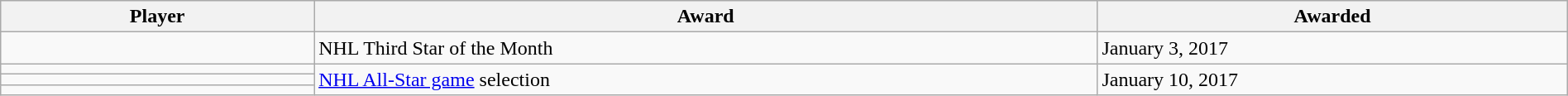<table class="wikitable sortable" style="width:100%;">
<tr>
<th style="width:20%;">Player</th>
<th style="width:50%;">Award</th>
<th style="width:30%;" data-sort-type="date">Awarded</th>
</tr>
<tr>
<td></td>
<td>NHL Third Star of the Month</td>
<td>January 3, 2017</td>
</tr>
<tr>
<td></td>
<td rowspan=3><a href='#'>NHL All-Star game</a> selection</td>
<td rowspan=3>January 10, 2017</td>
</tr>
<tr>
<td></td>
</tr>
<tr>
<td></td>
</tr>
</table>
